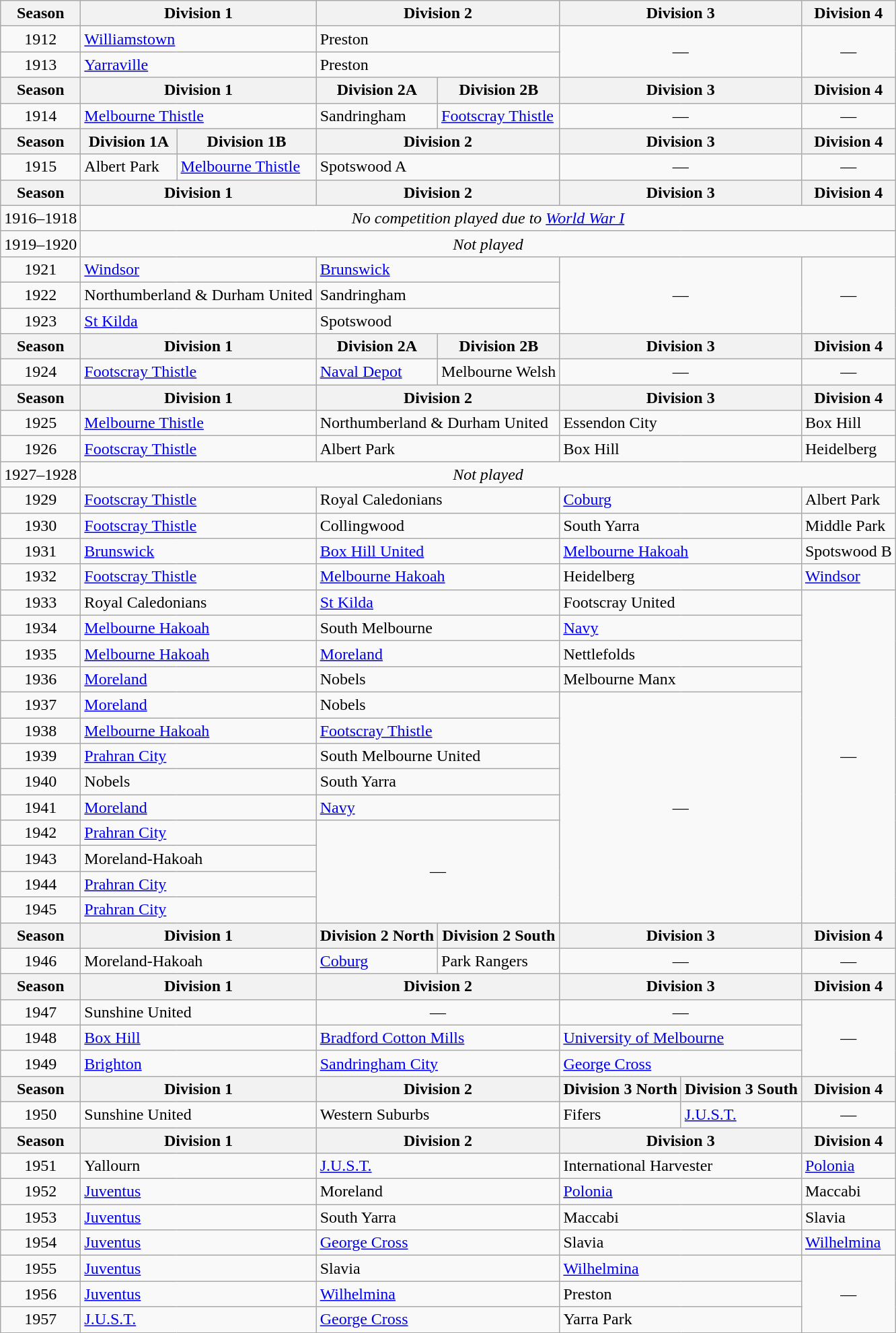<table class="wikitable">
<tr>
<th>Season</th>
<th colspan="2">Division 1</th>
<th colspan="2">Division 2</th>
<th colspan="2">Division 3</th>
<th>Division 4</th>
</tr>
<tr>
<td align="center">1912</td>
<td colspan="2"><a href='#'>Williamstown</a></td>
<td colspan="2">Preston</td>
<td align="center" rowspan="2" colspan="2">—</td>
<td align="center" rowspan="2">—</td>
</tr>
<tr>
<td align="center">1913</td>
<td colspan="2"><a href='#'>Yarraville</a></td>
<td colspan="2">Preston</td>
</tr>
<tr>
<th>Season</th>
<th colspan="2">Division 1</th>
<th>Division 2A</th>
<th>Division 2B</th>
<th colspan="2">Division 3</th>
<th>Division 4</th>
</tr>
<tr>
<td align="center">1914</td>
<td colspan="2"><a href='#'>Melbourne Thistle</a></td>
<td>Sandringham</td>
<td><a href='#'>Footscray Thistle</a></td>
<td align="center" colspan="2">—</td>
<td align="center">—</td>
</tr>
<tr>
<th>Season</th>
<th>Division 1A</th>
<th>Division 1B</th>
<th colspan="2">Division 2</th>
<th colspan="2">Division 3</th>
<th>Division 4</th>
</tr>
<tr>
<td align="center">1915</td>
<td>Albert Park</td>
<td><a href='#'>Melbourne Thistle</a></td>
<td colspan="2">Spotswood A</td>
<td align="center" colspan="2">—</td>
<td align="center">—</td>
</tr>
<tr>
<th>Season</th>
<th colspan="2">Division 1</th>
<th colspan="2">Division 2</th>
<th colspan="2">Division 3</th>
<th>Division 4</th>
</tr>
<tr>
<td align="center">1916–1918</td>
<td align="center" colspan="7"><em>No competition played due to <a href='#'>World War I</a></em></td>
</tr>
<tr>
<td align="center">1919–1920</td>
<td align="center" colspan="7"><em>Not played</em></td>
</tr>
<tr>
<td align="center">1921</td>
<td colspan="2"><a href='#'>Windsor</a></td>
<td colspan="2"><a href='#'>Brunswick</a></td>
<td align="center" colspan="2" rowspan="3">—</td>
<td align="center" rowspan="3">—</td>
</tr>
<tr>
<td align="center">1922</td>
<td colspan="2">Northumberland & Durham United</td>
<td colspan="2">Sandringham</td>
</tr>
<tr>
<td align="center">1923</td>
<td colspan="2"><a href='#'>St Kilda</a></td>
<td colspan="2">Spotswood</td>
</tr>
<tr>
<th>Season</th>
<th colspan="2">Division 1</th>
<th>Division 2A</th>
<th>Division 2B</th>
<th colspan="2">Division 3</th>
<th>Division 4</th>
</tr>
<tr>
<td align="center">1924</td>
<td colspan="2"><a href='#'>Footscray Thistle</a></td>
<td><a href='#'>Naval Depot</a></td>
<td>Melbourne Welsh</td>
<td align="center" colspan="2">—</td>
<td align="center">—</td>
</tr>
<tr>
<th>Season</th>
<th colspan="2">Division 1</th>
<th colspan="2">Division 2</th>
<th colspan="2">Division 3</th>
<th>Division 4</th>
</tr>
<tr>
<td align="center">1925</td>
<td colspan="2"><a href='#'>Melbourne Thistle</a></td>
<td colspan="2">Northumberland & Durham United</td>
<td colspan="2">Essendon City</td>
<td>Box Hill</td>
</tr>
<tr>
<td align="center">1926</td>
<td colspan="2"><a href='#'>Footscray Thistle</a></td>
<td colspan="2">Albert Park</td>
<td colspan="2">Box Hill</td>
<td>Heidelberg</td>
</tr>
<tr>
<td align="center">1927–1928</td>
<td align="center" colspan="7"><em>Not played</em></td>
</tr>
<tr>
<td align="center">1929</td>
<td colspan="2"><a href='#'>Footscray Thistle</a></td>
<td colspan="2">Royal Caledonians</td>
<td colspan="2"><a href='#'>Coburg</a></td>
<td>Albert Park</td>
</tr>
<tr>
<td align="center">1930</td>
<td colspan="2"><a href='#'>Footscray Thistle</a></td>
<td colspan="2">Collingwood</td>
<td colspan="2">South Yarra</td>
<td>Middle Park</td>
</tr>
<tr>
<td align="center">1931</td>
<td colspan="2"><a href='#'>Brunswick</a></td>
<td colspan="2"><a href='#'>Box Hill United</a></td>
<td colspan="2"><a href='#'>Melbourne Hakoah</a></td>
<td>Spotswood B</td>
</tr>
<tr>
<td align="center">1932</td>
<td colspan="2"><a href='#'>Footscray Thistle</a></td>
<td colspan="2"><a href='#'>Melbourne Hakoah</a></td>
<td colspan="2">Heidelberg</td>
<td><a href='#'>Windsor</a></td>
</tr>
<tr>
<td align="center">1933</td>
<td colspan="2">Royal Caledonians</td>
<td colspan="2"><a href='#'>St Kilda</a></td>
<td colspan="2">Footscray United</td>
<td align="center" rowspan="13">—</td>
</tr>
<tr>
<td align="center">1934</td>
<td colspan="2"><a href='#'>Melbourne Hakoah</a></td>
<td colspan="2">South Melbourne</td>
<td colspan="2"><a href='#'>Navy</a></td>
</tr>
<tr>
<td align="center">1935</td>
<td colspan="2"><a href='#'>Melbourne Hakoah</a></td>
<td colspan="2"><a href='#'>Moreland</a></td>
<td colspan="2">Nettlefolds</td>
</tr>
<tr>
<td align="center">1936</td>
<td colspan="2"><a href='#'>Moreland</a></td>
<td colspan="2">Nobels</td>
<td colspan="2">Melbourne Manx</td>
</tr>
<tr>
<td align="center">1937</td>
<td colspan="2"><a href='#'>Moreland</a></td>
<td colspan="2">Nobels</td>
<td align="center" rowspan="9" colspan="2">—</td>
</tr>
<tr>
<td align="center">1938</td>
<td colspan="2"><a href='#'>Melbourne Hakoah</a></td>
<td colspan="2"><a href='#'>Footscray Thistle</a></td>
</tr>
<tr>
<td align="center">1939</td>
<td colspan="2"><a href='#'>Prahran City</a></td>
<td colspan="2">South Melbourne United</td>
</tr>
<tr>
<td align="center">1940</td>
<td colspan="2">Nobels</td>
<td colspan="2">South Yarra</td>
</tr>
<tr>
<td align="center">1941</td>
<td colspan="2"><a href='#'>Moreland</a></td>
<td colspan="2"><a href='#'>Navy</a></td>
</tr>
<tr>
<td align="center">1942</td>
<td colspan="2"><a href='#'>Prahran City</a></td>
<td align="center" rowspan="4" colspan="2">—</td>
</tr>
<tr>
<td align="center">1943</td>
<td colspan="2">Moreland-Hakoah</td>
</tr>
<tr>
<td align="center">1944</td>
<td colspan="2"><a href='#'>Prahran City</a></td>
</tr>
<tr>
<td align="center">1945</td>
<td colspan="2"><a href='#'>Prahran City</a></td>
</tr>
<tr>
<th>Season</th>
<th colspan="2">Division 1</th>
<th>Division 2 North</th>
<th>Division 2 South</th>
<th colspan="2">Division 3</th>
<th>Division 4</th>
</tr>
<tr>
<td align="center">1946</td>
<td colspan="2">Moreland-Hakoah</td>
<td><a href='#'>Coburg</a></td>
<td>Park Rangers</td>
<td align="center" colspan="2">—</td>
<td align="center">—</td>
</tr>
<tr>
<th>Season</th>
<th colspan="2">Division 1</th>
<th colspan="2">Division 2</th>
<th colspan="2">Division 3</th>
<th>Division 4</th>
</tr>
<tr>
<td align="center">1947</td>
<td colspan="2">Sunshine United</td>
<td align="center" colspan="2">—</td>
<td align="center" colspan="2">—</td>
<td align="center" rowspan="3">—</td>
</tr>
<tr>
<td align="center">1948</td>
<td colspan="2"><a href='#'>Box Hill</a></td>
<td colspan="2"><a href='#'>Bradford Cotton Mills</a></td>
<td colspan="2"><a href='#'>University of Melbourne</a></td>
</tr>
<tr>
<td align="center">1949</td>
<td colspan="2"><a href='#'>Brighton</a></td>
<td colspan="2"><a href='#'>Sandringham City</a></td>
<td colspan="2"><a href='#'>George Cross</a></td>
</tr>
<tr>
<th>Season</th>
<th colspan="2">Division 1</th>
<th colspan="2">Division 2</th>
<th>Division 3 North</th>
<th>Division 3 South</th>
<th>Division 4</th>
</tr>
<tr>
<td align="center">1950</td>
<td colspan="2">Sunshine United</td>
<td colspan="2">Western Suburbs</td>
<td>Fifers</td>
<td><a href='#'>J.U.S.T.</a></td>
<td align="center">—</td>
</tr>
<tr>
<th>Season</th>
<th colspan="2">Division 1</th>
<th colspan="2">Division 2</th>
<th colspan="2">Division 3</th>
<th>Division 4</th>
</tr>
<tr>
<td align="center">1951</td>
<td colspan="2">Yallourn</td>
<td colspan="2"><a href='#'>J.U.S.T.</a></td>
<td colspan="2">International Harvester</td>
<td><a href='#'>Polonia</a></td>
</tr>
<tr>
<td align="center">1952</td>
<td colspan="2"><a href='#'>Juventus</a></td>
<td colspan="2">Moreland</td>
<td colspan="2"><a href='#'>Polonia</a></td>
<td>Maccabi</td>
</tr>
<tr>
<td align="center">1953</td>
<td colspan="2"><a href='#'>Juventus</a></td>
<td colspan="2">South Yarra</td>
<td colspan="2">Maccabi</td>
<td>Slavia</td>
</tr>
<tr>
<td align="center">1954</td>
<td colspan="2"><a href='#'>Juventus</a></td>
<td colspan="2"><a href='#'>George Cross</a></td>
<td colspan="2">Slavia</td>
<td><a href='#'>Wilhelmina</a></td>
</tr>
<tr>
<td align="center">1955</td>
<td colspan="2"><a href='#'>Juventus</a></td>
<td colspan="2">Slavia</td>
<td colspan="2"><a href='#'>Wilhelmina</a></td>
<td align="center" rowspan="3">—</td>
</tr>
<tr>
<td align="center">1956</td>
<td colspan="2"><a href='#'>Juventus</a></td>
<td colspan="2"><a href='#'>Wilhelmina</a></td>
<td colspan="2">Preston</td>
</tr>
<tr>
<td align="center">1957</td>
<td colspan="2"><a href='#'>J.U.S.T.</a></td>
<td colspan="2"><a href='#'>George Cross</a></td>
<td colspan="2">Yarra Park</td>
</tr>
</table>
